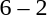<table style="text-align:center">
<tr>
<th width=200></th>
<th width=100></th>
<th width=200></th>
</tr>
<tr>
<td align=right><strong></strong></td>
<td>6 – 2</td>
<td align=left></td>
</tr>
</table>
